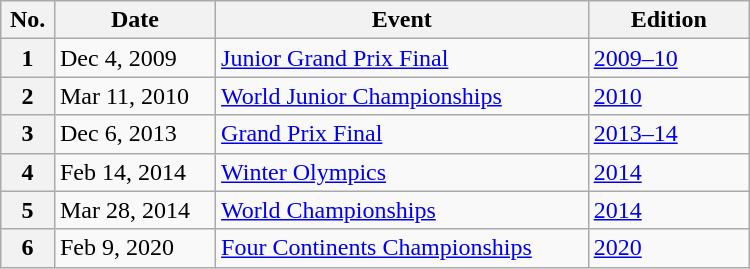<table class="wikitable" width=500px>
<tr>
<th scope=col>No.</th>
<th scope=col width=100px>Date</th>
<th scope=col>Event</th>
<th scope=col width=100px>Edition</th>
</tr>
<tr>
<th scope=row>1</th>
<td>Dec 4, 2009</td>
<td><a href='#'>Junior Grand Prix Final</a></td>
<td> <a href='#'>2009–10</a></td>
</tr>
<tr>
<th scope=row>2</th>
<td>Mar 11, 2010</td>
<td><a href='#'>World Junior Championships</a></td>
<td> <a href='#'>2010</a></td>
</tr>
<tr>
<th scope=row>3</th>
<td>Dec 6, 2013</td>
<td><a href='#'>Grand Prix Final</a></td>
<td> <a href='#'>2013–14</a></td>
</tr>
<tr>
<th scope=row>4</th>
<td>Feb 14, 2014</td>
<td><a href='#'>Winter Olympics</a></td>
<td> <a href='#'>2014</a></td>
</tr>
<tr>
<th scope=row>5</th>
<td>Mar 28, 2014</td>
<td><a href='#'>World Championships</a></td>
<td> <a href='#'>2014</a></td>
</tr>
<tr>
<th scope=row>6</th>
<td>Feb 9, 2020</td>
<td><a href='#'>Four Continents Championships</a></td>
<td> <a href='#'>2020</a></td>
</tr>
</table>
